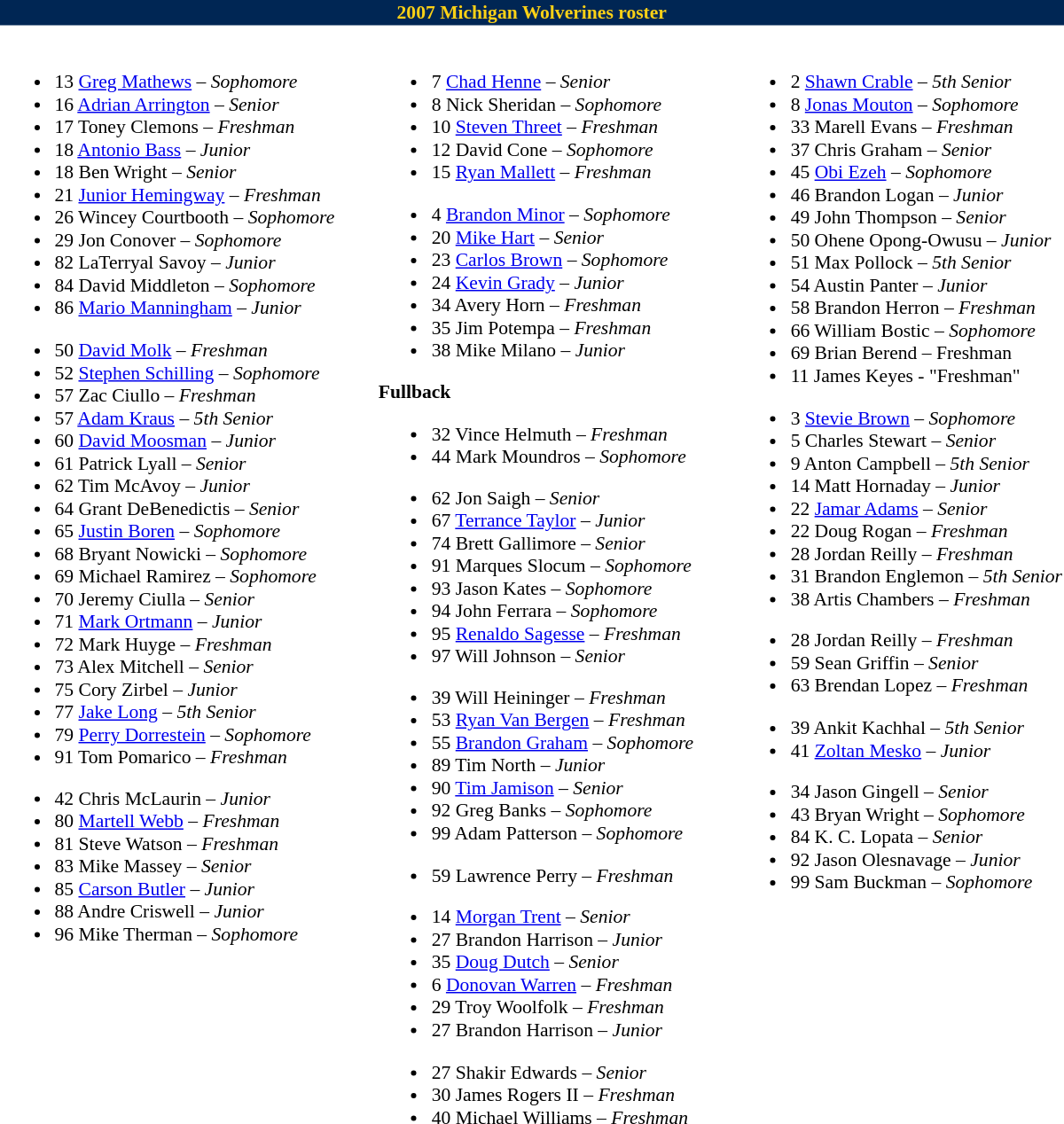<table class="toccolours" style="font-size:90%;">
<tr>
<td colspan="9" style="background-color: #002654; color: #FCD116; text-align: center"><strong>2007 Michigan Wolverines roster</strong></td>
</tr>
<tr>
<td valign="top"><br><ul><li>13  <a href='#'>Greg Mathews</a> – <em>Sophomore</em></li><li>16  <a href='#'>Adrian Arrington</a> – <em>Senior</em></li><li>17  Toney Clemons – <em>Freshman</em></li><li>18  <a href='#'>Antonio Bass</a> – <em>Junior</em></li><li>18  Ben Wright – <em>Senior</em></li><li>21  <a href='#'>Junior Hemingway</a> – <em>Freshman</em></li><li>26  Wincey Courtbooth – <em>Sophomore</em></li><li>29  Jon Conover – <em>Sophomore</em></li><li>82  LaTerryal Savoy – <em>Junior</em></li><li>84  David Middleton – <em>Sophomore</em></li><li>86  <a href='#'>Mario Manningham</a> – <em>Junior</em></li></ul><ul><li>50  <a href='#'>David Molk</a> – <em>Freshman</em></li><li>52  <a href='#'>Stephen Schilling</a> – <em>Sophomore</em></li><li>57  Zac Ciullo – <em>Freshman</em></li><li>57  <a href='#'>Adam Kraus</a> – <em>5th Senior</em></li><li>60  <a href='#'>David Moosman</a> – <em>Junior</em></li><li>61  Patrick Lyall – <em>Senior</em></li><li>62  Tim McAvoy – <em>Junior</em></li><li>64  Grant DeBenedictis – <em>Senior</em></li><li>65  <a href='#'>Justin Boren</a> – <em>Sophomore</em></li><li>68  Bryant Nowicki – <em>Sophomore</em></li><li>69  Michael Ramirez – <em>Sophomore</em></li><li>70  Jeremy Ciulla – <em>Senior</em></li><li>71  <a href='#'>Mark Ortmann</a> – <em>Junior</em></li><li>72  Mark Huyge – <em>Freshman</em></li><li>73  Alex Mitchell – <em>Senior</em></li><li>75  Cory Zirbel – <em>Junior</em></li><li>77  <a href='#'>Jake Long</a> – <em>5th Senior</em></li><li>79  <a href='#'>Perry Dorrestein</a> – <em>Sophomore</em></li><li>91  Tom Pomarico – <em>Freshman</em></li></ul><ul><li>42  Chris McLaurin – <em>Junior</em></li><li>80  <a href='#'>Martell Webb</a> – <em>Freshman</em></li><li>81  Steve Watson – <em>Freshman</em></li><li>83  Mike Massey – <em>Senior</em></li><li>85  <a href='#'>Carson Butler</a> – <em>Junior</em></li><li>88  Andre Criswell – <em>Junior</em></li><li>96  Mike Therman – <em>Sophomore</em></li></ul></td>
<td width="25"> </td>
<td valign="top"><br><ul><li>7  <a href='#'>Chad Henne</a> – <em>Senior</em></li><li>8  Nick Sheridan – <em>Sophomore</em></li><li>10  <a href='#'>Steven Threet</a> – <em>Freshman</em></li><li>12  David Cone – <em>Sophomore</em></li><li>15  <a href='#'>Ryan Mallett</a> – <em>Freshman</em></li></ul><ul><li>4  <a href='#'>Brandon Minor</a> – <em>Sophomore</em></li><li>20  <a href='#'>Mike Hart</a> – <em>Senior</em></li><li>23  <a href='#'>Carlos Brown</a> – <em>Sophomore</em></li><li>24  <a href='#'>Kevin Grady</a> – <em>Junior</em></li><li>34  Avery Horn – <em>Freshman</em></li><li>35  Jim Potempa – <em>Freshman</em></li><li>38  Mike Milano – <em>Junior</em></li></ul><strong>Fullback</strong><ul><li>32  Vince Helmuth – <em>Freshman</em></li><li>44  Mark Moundros – <em>Sophomore</em></li></ul><ul><li>62  Jon Saigh – <em>Senior</em></li><li>67  <a href='#'>Terrance Taylor</a> – <em>Junior</em></li><li>74  Brett Gallimore – <em>Senior</em></li><li>91  Marques Slocum – <em>Sophomore</em></li><li>93  Jason Kates – <em>Sophomore</em></li><li>94  John Ferrara – <em>Sophomore</em></li><li>95  <a href='#'>Renaldo Sagesse</a> – <em>Freshman</em></li><li>97  Will Johnson – <em>Senior</em></li></ul><ul><li>39  Will Heininger – <em>Freshman</em></li><li>53  <a href='#'>Ryan Van Bergen</a> – <em>Freshman</em></li><li>55  <a href='#'>Brandon Graham</a> – <em>Sophomore</em></li><li>89  Tim North – <em>Junior</em></li><li>90  <a href='#'>Tim Jamison</a> – <em>Senior</em></li><li>92  Greg Banks – <em>Sophomore</em></li><li>99  Adam Patterson – <em>Sophomore</em></li></ul><ul><li>59  Lawrence Perry – <em>Freshman</em></li></ul><ul><li>14  <a href='#'>Morgan Trent</a> – <em>Senior</em></li><li>27  Brandon Harrison – <em>Junior</em></li><li>35  <a href='#'>Doug Dutch</a> – <em>Senior</em></li><li>6   <a href='#'>Donovan Warren</a> – <em>Freshman</em></li><li>29  Troy Woolfolk – <em>Freshman</em></li><li>27  Brandon Harrison – <em>Junior</em></li></ul><ul><li>27  Shakir Edwards – <em>Senior</em></li><li>30  James Rogers II – <em>Freshman</em></li><li>40  Michael Williams – <em>Freshman</em></li></ul></td>
<td width="25"> </td>
<td valign="top"><br><ul><li>2  <a href='#'>Shawn Crable</a> – <em>5th Senior</em></li><li>8  <a href='#'>Jonas Mouton</a> – <em>Sophomore</em></li><li>33  Marell Evans – <em>Freshman</em></li><li>37  Chris Graham – <em>Senior</em></li><li>45  <a href='#'>Obi Ezeh</a> – <em>Sophomore</em></li><li>46  Brandon Logan – <em>Junior</em></li><li>49 John Thompson – <em>Senior</em></li><li>50 Ohene Opong-Owusu – <em>Junior</em></li><li>51 Max Pollock – <em>5th Senior</em></li><li>54 Austin Panter – <em>Junior</em></li><li>58 Brandon Herron – <em>Freshman</em></li><li>66 William Bostic – <em>Sophomore</em></li><li>69 Brian Berend – Freshman</li><li>11 James Keyes - "Freshman"</li></ul><ul><li>3  <a href='#'>Stevie Brown</a> – <em>Sophomore</em></li><li>5  Charles Stewart – <em>Senior</em></li><li>9  Anton Campbell – <em>5th Senior</em></li><li>14 Matt Hornaday – <em>Junior</em></li><li>22 <a href='#'>Jamar Adams</a> – <em>Senior</em></li><li>22 Doug Rogan – <em>Freshman</em></li><li>28 Jordan Reilly – <em>Freshman</em></li><li>31 Brandon Englemon – <em>5th Senior</em></li><li>38 Artis Chambers – <em>Freshman</em></li></ul><ul><li>28  Jordan Reilly – <em>Freshman</em></li><li>59  Sean Griffin – <em>Senior</em></li><li>63  Brendan Lopez – <em>Freshman</em></li></ul><ul><li>39  Ankit Kachhal – <em>5th Senior</em></li><li>41  <a href='#'>Zoltan Mesko</a> – <em>Junior</em></li></ul><ul><li>34  Jason Gingell – <em>Senior</em></li><li>43  Bryan Wright – <em>Sophomore</em></li><li>84  K. C. Lopata – <em>Senior</em></li><li>92  Jason Olesnavage – <em>Junior</em></li><li>99  Sam Buckman – <em>Sophomore</em></li></ul></td>
</tr>
</table>
